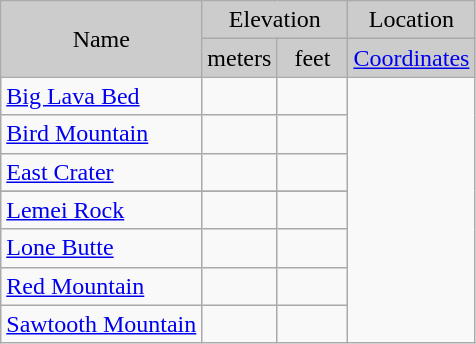<table class="wikitable">
<tr style="text-align:center; background:#ccc;">
<td rowspan="2">Name</td>
<td colspan ="2">Elevation</td>
<td>Location</td>
</tr>
<tr style="text-align:center; background:#ccc;">
<td>meters</td>
<td>  feet  </td>
<td><a href='#'>Coordinates</a></td>
</tr>
<tr class="vcard" style="text-align:right;">
<td align="left"><a href='#'>Big Lava Bed</a></td>
<td></td>
<td></td>
</tr>
<tr class="vcard" style="text-align:right;">
<td align="left"><a href='#'>Bird Mountain</a></td>
<td></td>
<td></td>
</tr>
<tr class="vcard" style="text-align:right;">
<td align="left"><a href='#'>East Crater</a></td>
<td></td>
<td></td>
</tr>
<tr class="vcard" style="text-align:right;">
</tr>
<tr class="vcard" style="text-align:right;">
<td align="left"><a href='#'>Lemei Rock</a></td>
<td></td>
<td></td>
</tr>
<tr class="vcard" style="text-align:right;">
<td align="left"><a href='#'>Lone Butte</a></td>
<td></td>
<td></td>
</tr>
<tr class="vcard" style="text-align:right;">
<td align="left"><a href='#'>Red Mountain</a></td>
<td></td>
<td></td>
</tr>
<tr class="vcard" style="text-align:right;">
<td align="left"><a href='#'>Sawtooth Mountain</a></td>
<td></td>
<td></td>
</tr>
</table>
